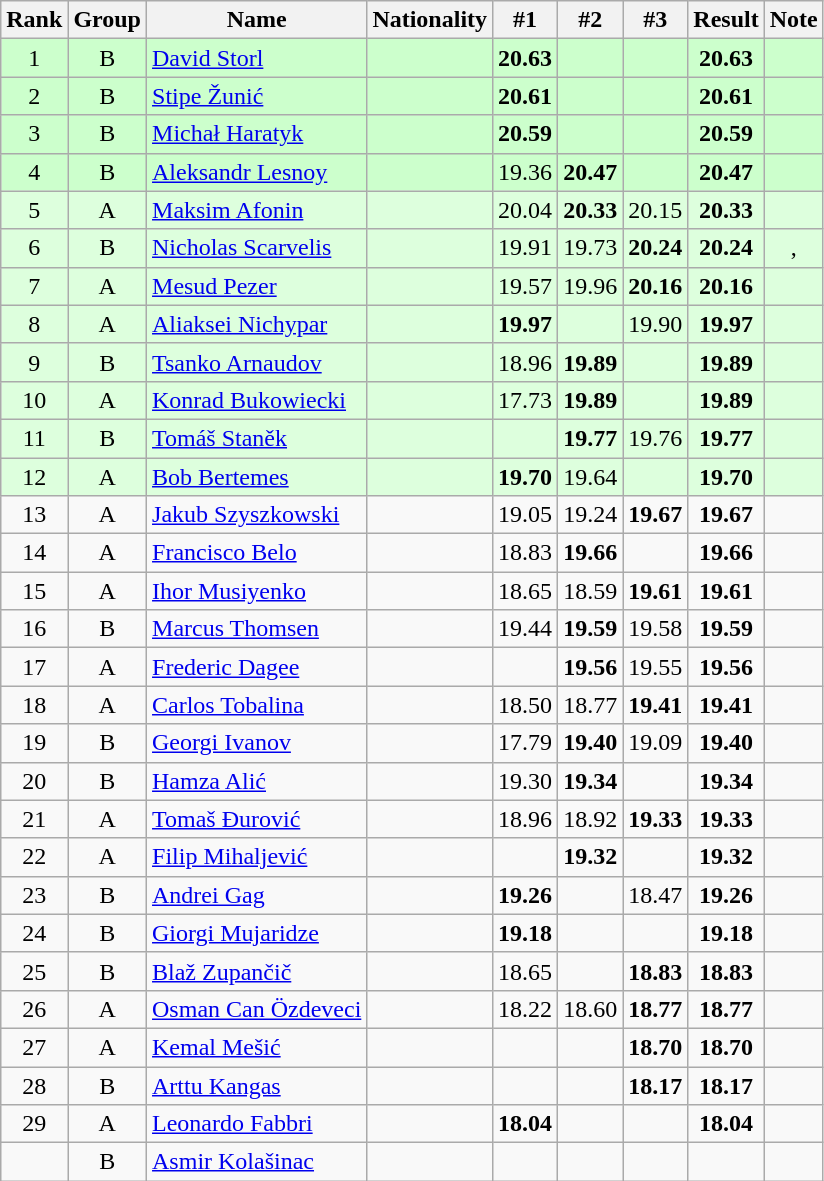<table class="wikitable sortable" style="text-align:center">
<tr>
<th>Rank</th>
<th>Group</th>
<th>Name</th>
<th>Nationality</th>
<th>#1</th>
<th>#2</th>
<th>#3</th>
<th>Result</th>
<th>Note</th>
</tr>
<tr bgcolor=ccffcc>
<td>1</td>
<td>B</td>
<td align=left><a href='#'>David Storl</a></td>
<td align=left></td>
<td><strong>20.63</strong></td>
<td></td>
<td></td>
<td><strong>20.63</strong></td>
<td></td>
</tr>
<tr bgcolor=ccffcc>
<td>2</td>
<td>B</td>
<td align=left><a href='#'>Stipe Žunić</a></td>
<td align=left></td>
<td><strong>20.61</strong></td>
<td></td>
<td></td>
<td><strong>20.61</strong></td>
<td></td>
</tr>
<tr bgcolor=ccffcc>
<td>3</td>
<td>B</td>
<td align=left><a href='#'>Michał Haratyk</a></td>
<td align=left></td>
<td><strong>20.59</strong></td>
<td></td>
<td></td>
<td><strong>20.59</strong></td>
<td></td>
</tr>
<tr bgcolor=ccffcc>
<td>4</td>
<td>B</td>
<td align=left><a href='#'>Aleksandr Lesnoy</a></td>
<td align=left></td>
<td>19.36</td>
<td><strong>20.47</strong></td>
<td></td>
<td><strong>20.47</strong></td>
<td></td>
</tr>
<tr bgcolor=ddffdd>
<td>5</td>
<td>A</td>
<td align=left><a href='#'>Maksim Afonin</a></td>
<td align=left></td>
<td>20.04</td>
<td><strong>20.33</strong></td>
<td>20.15</td>
<td><strong>20.33</strong></td>
<td></td>
</tr>
<tr bgcolor=ddffdd>
<td>6</td>
<td>B</td>
<td align=left><a href='#'>Nicholas Scarvelis</a></td>
<td align=left></td>
<td>19.91</td>
<td>19.73</td>
<td><strong>20.24</strong></td>
<td><strong>20.24</strong></td>
<td>, </td>
</tr>
<tr bgcolor=ddffdd>
<td>7</td>
<td>A</td>
<td align=left><a href='#'>Mesud Pezer</a></td>
<td align=left></td>
<td>19.57</td>
<td>19.96</td>
<td><strong>20.16</strong></td>
<td><strong>20.16</strong></td>
<td></td>
</tr>
<tr bgcolor=ddffdd>
<td>8</td>
<td>A</td>
<td align=left><a href='#'>Aliaksei Nichypar</a></td>
<td align=left></td>
<td><strong>19.97</strong></td>
<td></td>
<td>19.90</td>
<td><strong>19.97</strong></td>
<td></td>
</tr>
<tr bgcolor=ddffdd>
<td>9</td>
<td>B</td>
<td align=left><a href='#'>Tsanko Arnaudov</a></td>
<td align=left></td>
<td>18.96</td>
<td><strong>19.89</strong></td>
<td></td>
<td><strong>19.89</strong></td>
<td></td>
</tr>
<tr bgcolor=ddffdd>
<td>10</td>
<td>A</td>
<td align=left><a href='#'>Konrad Bukowiecki</a></td>
<td align=left></td>
<td>17.73</td>
<td><strong>19.89</strong></td>
<td></td>
<td><strong>19.89</strong></td>
<td></td>
</tr>
<tr bgcolor=ddffdd>
<td>11</td>
<td>B</td>
<td align=left><a href='#'>Tomáš Staněk</a></td>
<td align=left></td>
<td></td>
<td><strong>19.77</strong></td>
<td>19.76</td>
<td><strong>19.77</strong></td>
<td></td>
</tr>
<tr bgcolor=ddffdd>
<td>12</td>
<td>A</td>
<td align=left><a href='#'>Bob Bertemes</a></td>
<td align=left></td>
<td><strong>19.70</strong></td>
<td>19.64</td>
<td></td>
<td><strong>19.70</strong></td>
<td></td>
</tr>
<tr>
<td>13</td>
<td>A</td>
<td align=left><a href='#'>Jakub Szyszkowski</a></td>
<td align=left></td>
<td>19.05</td>
<td>19.24</td>
<td><strong>19.67</strong></td>
<td><strong>19.67</strong></td>
<td></td>
</tr>
<tr>
<td>14</td>
<td>A</td>
<td align=left><a href='#'>Francisco Belo</a></td>
<td align=left></td>
<td>18.83</td>
<td><strong>19.66</strong></td>
<td></td>
<td><strong>19.66</strong></td>
<td></td>
</tr>
<tr>
<td>15</td>
<td>A</td>
<td align=left><a href='#'>Ihor Musiyenko</a></td>
<td align=left></td>
<td>18.65</td>
<td>18.59</td>
<td><strong>19.61</strong></td>
<td><strong>19.61</strong></td>
<td></td>
</tr>
<tr>
<td>16</td>
<td>B</td>
<td align=left><a href='#'>Marcus Thomsen</a></td>
<td align=left></td>
<td>19.44</td>
<td><strong>19.59</strong></td>
<td>19.58</td>
<td><strong>19.59</strong></td>
<td></td>
</tr>
<tr>
<td>17</td>
<td>A</td>
<td align=left><a href='#'>Frederic Dagee</a></td>
<td align=left></td>
<td></td>
<td><strong>19.56</strong></td>
<td>19.55</td>
<td><strong>19.56</strong></td>
<td></td>
</tr>
<tr>
<td>18</td>
<td>A</td>
<td align=left><a href='#'>Carlos Tobalina</a></td>
<td align=left></td>
<td>18.50</td>
<td>18.77</td>
<td><strong>19.41</strong></td>
<td><strong>19.41</strong></td>
<td></td>
</tr>
<tr>
<td>19</td>
<td>B</td>
<td align=left><a href='#'>Georgi Ivanov</a></td>
<td align=left></td>
<td>17.79</td>
<td><strong>19.40</strong></td>
<td>19.09</td>
<td><strong>19.40</strong></td>
<td></td>
</tr>
<tr>
<td>20</td>
<td>B</td>
<td align=left><a href='#'>Hamza Alić</a></td>
<td align=left></td>
<td>19.30</td>
<td><strong>19.34</strong></td>
<td></td>
<td><strong>19.34</strong></td>
<td></td>
</tr>
<tr>
<td>21</td>
<td>A</td>
<td align=left><a href='#'>Tomaš Đurović</a></td>
<td align=left></td>
<td>18.96</td>
<td>18.92</td>
<td><strong>19.33</strong></td>
<td><strong>19.33</strong></td>
<td></td>
</tr>
<tr>
<td>22</td>
<td>A</td>
<td align=left><a href='#'>Filip Mihaljević</a></td>
<td align=left></td>
<td></td>
<td><strong>19.32</strong></td>
<td></td>
<td><strong>19.32</strong></td>
<td></td>
</tr>
<tr>
<td>23</td>
<td>B</td>
<td align=left><a href='#'>Andrei Gag</a></td>
<td align=left></td>
<td><strong>19.26</strong></td>
<td></td>
<td>18.47</td>
<td><strong>19.26</strong></td>
<td></td>
</tr>
<tr>
<td>24</td>
<td>B</td>
<td align=left><a href='#'>Giorgi Mujaridze</a></td>
<td align=left></td>
<td><strong>19.18</strong></td>
<td></td>
<td></td>
<td><strong>19.18</strong></td>
<td></td>
</tr>
<tr>
<td>25</td>
<td>B</td>
<td align=left><a href='#'>Blaž Zupančič</a></td>
<td align=left></td>
<td>18.65</td>
<td></td>
<td><strong>18.83</strong></td>
<td><strong>18.83</strong></td>
<td></td>
</tr>
<tr>
<td>26</td>
<td>A</td>
<td align=left><a href='#'>Osman Can Özdeveci</a></td>
<td align=left></td>
<td>18.22</td>
<td>18.60</td>
<td><strong>18.77</strong></td>
<td><strong>18.77</strong></td>
<td></td>
</tr>
<tr>
<td>27</td>
<td>A</td>
<td align=left><a href='#'>Kemal Mešić</a></td>
<td align=left></td>
<td></td>
<td></td>
<td><strong>18.70</strong></td>
<td><strong>18.70</strong></td>
<td></td>
</tr>
<tr>
<td>28</td>
<td>B</td>
<td align=left><a href='#'>Arttu Kangas</a></td>
<td align=left></td>
<td></td>
<td></td>
<td><strong>18.17</strong></td>
<td><strong>18.17</strong></td>
<td></td>
</tr>
<tr>
<td>29</td>
<td>A</td>
<td align=left><a href='#'>Leonardo Fabbri</a></td>
<td align=left></td>
<td><strong>18.04</strong></td>
<td></td>
<td></td>
<td><strong>18.04</strong></td>
<td></td>
</tr>
<tr>
<td></td>
<td>B</td>
<td align=left><a href='#'>Asmir Kolašinac</a></td>
<td align=left></td>
<td></td>
<td></td>
<td></td>
<td><strong></strong></td>
<td></td>
</tr>
</table>
